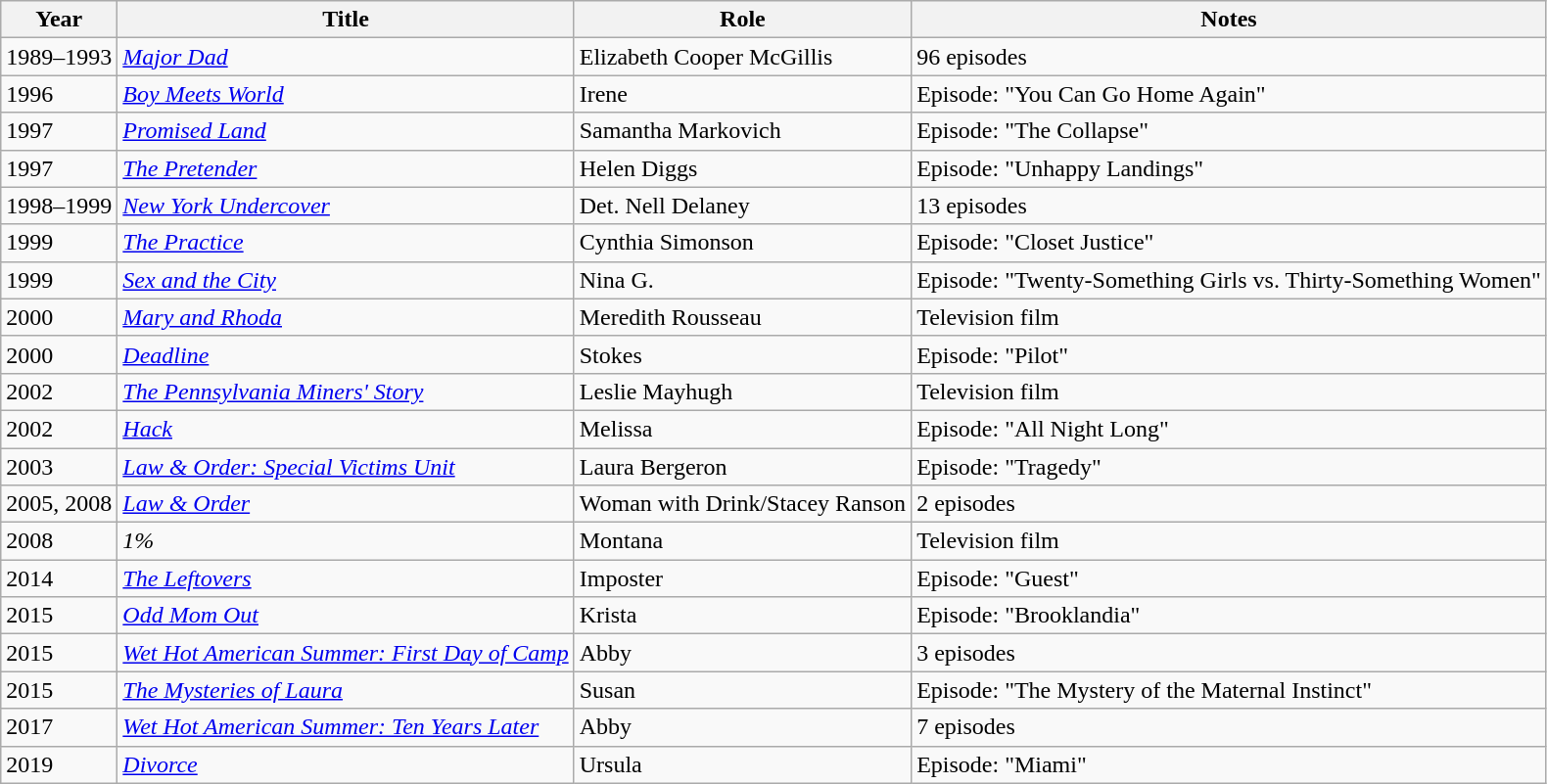<table class="wikitable sortable">
<tr>
<th>Year</th>
<th>Title</th>
<th>Role</th>
<th>Notes</th>
</tr>
<tr>
<td>1989–1993</td>
<td><em><a href='#'>Major Dad</a></em></td>
<td>Elizabeth Cooper McGillis</td>
<td>96 episodes</td>
</tr>
<tr>
<td>1996</td>
<td><em><a href='#'>Boy Meets World</a></em></td>
<td>Irene</td>
<td>Episode: "You Can Go Home Again"</td>
</tr>
<tr>
<td>1997</td>
<td><a href='#'><em>Promised Land</em></a></td>
<td>Samantha Markovich</td>
<td>Episode: "The Collapse"</td>
</tr>
<tr>
<td>1997</td>
<td><a href='#'><em>The Pretender</em></a></td>
<td>Helen Diggs</td>
<td>Episode: "Unhappy Landings"</td>
</tr>
<tr>
<td>1998–1999</td>
<td><em><a href='#'>New York Undercover</a></em></td>
<td>Det. Nell Delaney</td>
<td>13 episodes</td>
</tr>
<tr>
<td>1999</td>
<td><em><a href='#'>The Practice</a></em></td>
<td>Cynthia Simonson</td>
<td>Episode: "Closet Justice"</td>
</tr>
<tr>
<td>1999</td>
<td><em><a href='#'>Sex and the City</a></em></td>
<td>Nina G.</td>
<td>Episode: "Twenty-Something Girls vs. Thirty-Something Women"</td>
</tr>
<tr>
<td>2000</td>
<td><em><a href='#'>Mary and Rhoda</a></em></td>
<td>Meredith Rousseau</td>
<td>Television film</td>
</tr>
<tr>
<td>2000</td>
<td><a href='#'><em>Deadline</em></a></td>
<td>Stokes</td>
<td>Episode: "Pilot"</td>
</tr>
<tr>
<td>2002</td>
<td><em><a href='#'>The Pennsylvania Miners' Story</a></em></td>
<td>Leslie Mayhugh</td>
<td>Television film</td>
</tr>
<tr>
<td>2002</td>
<td><a href='#'><em>Hack</em></a></td>
<td>Melissa</td>
<td>Episode: "All Night Long"</td>
</tr>
<tr>
<td>2003</td>
<td><em><a href='#'>Law & Order: Special Victims Unit</a></em></td>
<td>Laura Bergeron</td>
<td>Episode: "Tragedy"</td>
</tr>
<tr>
<td>2005, 2008</td>
<td><em><a href='#'>Law & Order</a></em></td>
<td>Woman with Drink/Stacey Ranson</td>
<td>2 episodes</td>
</tr>
<tr>
<td>2008</td>
<td><em>1%</em></td>
<td>Montana</td>
<td>Television film</td>
</tr>
<tr>
<td>2014</td>
<td><a href='#'><em>The Leftovers</em></a></td>
<td>Imposter</td>
<td>Episode: "Guest"</td>
</tr>
<tr>
<td>2015</td>
<td><em><a href='#'>Odd Mom Out</a></em></td>
<td>Krista</td>
<td>Episode: "Brooklandia"</td>
</tr>
<tr>
<td>2015</td>
<td><a href='#'><em>Wet Hot American Summer:</em> <em>First Day of Camp</em></a></td>
<td>Abby</td>
<td>3 episodes</td>
</tr>
<tr>
<td>2015</td>
<td><em><a href='#'>The Mysteries of Laura</a></em></td>
<td>Susan</td>
<td>Episode: "The Mystery of the Maternal Instinct"</td>
</tr>
<tr>
<td>2017</td>
<td><a href='#'><em>Wet Hot American Summer:</em> <em>Ten Years Later</em></a></td>
<td>Abby</td>
<td>7 episodes</td>
</tr>
<tr>
<td>2019</td>
<td><a href='#'><em>Divorce</em></a></td>
<td>Ursula</td>
<td>Episode: "Miami"</td>
</tr>
</table>
